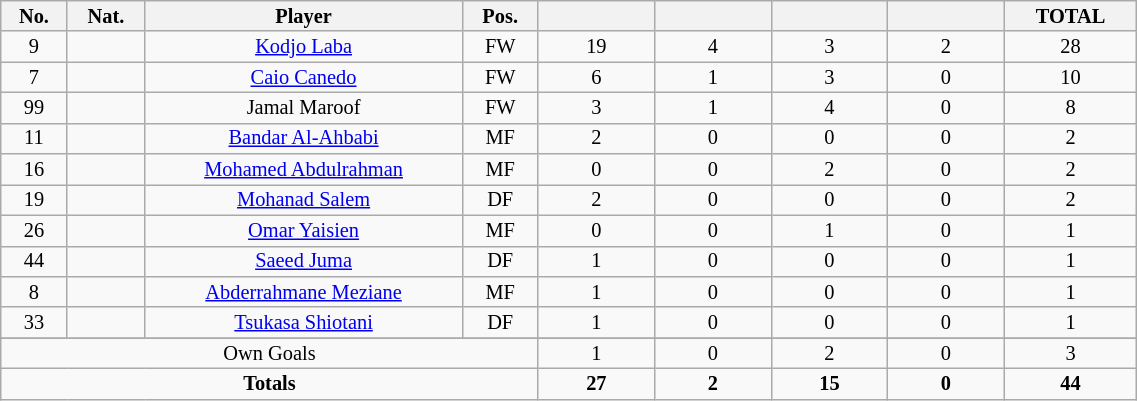<table class="wikitable sortable alternance"  style="font-size:85%; text-align:center; line-height:14px; width:60%;">
<tr>
<th width=10>No.</th>
<th width=10>Nat.</th>
<th width=120>Player</th>
<th width=10>Pos.</th>
<th width=40></th>
<th width=40></th>
<th width=40></th>
<th width=40></th>
<th width=10>TOTAL</th>
</tr>
<tr>
<td>9</td>
<td></td>
<td><a href='#'>Kodjo Laba</a></td>
<td>FW</td>
<td>19</td>
<td>4</td>
<td>3</td>
<td>2</td>
<td>28</td>
</tr>
<tr>
<td>7</td>
<td></td>
<td><a href='#'>Caio Canedo</a></td>
<td>FW</td>
<td>6</td>
<td>1</td>
<td>3</td>
<td>0</td>
<td>10</td>
</tr>
<tr>
<td>99</td>
<td></td>
<td>Jamal Maroof</td>
<td>FW</td>
<td>3</td>
<td>1</td>
<td>4</td>
<td>0</td>
<td>8</td>
</tr>
<tr>
<td>11</td>
<td></td>
<td><a href='#'>Bandar Al-Ahbabi</a></td>
<td>MF</td>
<td>2</td>
<td>0</td>
<td>0</td>
<td>0</td>
<td>2</td>
</tr>
<tr>
<td>16</td>
<td></td>
<td><a href='#'>Mohamed Abdulrahman</a></td>
<td>MF</td>
<td>0</td>
<td>0</td>
<td>2</td>
<td>0</td>
<td>2</td>
</tr>
<tr>
<td>19</td>
<td></td>
<td><a href='#'>Mohanad Salem</a></td>
<td>DF</td>
<td>2</td>
<td>0</td>
<td>0</td>
<td>0</td>
<td>2</td>
</tr>
<tr>
<td>26</td>
<td></td>
<td><a href='#'>Omar Yaisien</a></td>
<td>MF</td>
<td>0</td>
<td>0</td>
<td>1</td>
<td>0</td>
<td>1</td>
</tr>
<tr>
<td>44</td>
<td></td>
<td><a href='#'>Saeed Juma</a></td>
<td>DF</td>
<td>1</td>
<td>0</td>
<td>0</td>
<td>0</td>
<td>1</td>
</tr>
<tr>
<td>8</td>
<td></td>
<td><a href='#'>Abderrahmane Meziane</a></td>
<td>MF</td>
<td>1</td>
<td>0</td>
<td>0</td>
<td>0</td>
<td>1</td>
</tr>
<tr>
<td>33</td>
<td></td>
<td><a href='#'>Tsukasa Shiotani</a></td>
<td>DF</td>
<td>1</td>
<td>0</td>
<td>0</td>
<td>0</td>
<td>1</td>
</tr>
<tr>
</tr>
<tr class="sortbottom">
<td colspan="4">Own Goals</td>
<td>1</td>
<td>0</td>
<td>2</td>
<td>0</td>
<td>3</td>
</tr>
<tr class="sortbottom">
<td colspan="4"><strong>Totals</strong></td>
<td><strong>27</strong></td>
<td><strong>2</strong></td>
<td><strong>15</strong></td>
<td><strong>0</strong></td>
<td><strong>44</strong></td>
</tr>
</table>
